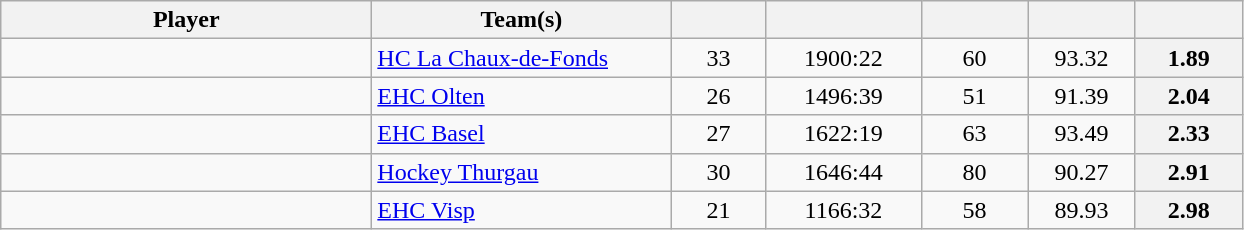<table class="wikitable sortable" style="text-align: center">
<tr>
<th style="width: 15em;">Player</th>
<th style="width: 12em;">Team(s)</th>
<th style="width: 3.5em;"></th>
<th style="width: 6em;"></th>
<th style="width: 4em;"></th>
<th style="width: 4em;"></th>
<th style="width: 4em;"></th>
</tr>
<tr>
<td style="text-align:left;"> </td>
<td style="text-align:left;"><a href='#'>HC La Chaux-de-Fonds</a></td>
<td>33</td>
<td>1900:22</td>
<td>60</td>
<td>93.32</td>
<th>1.89</th>
</tr>
<tr>
<td style="text-align:left;"> </td>
<td style="text-align:left;"><a href='#'>EHC Olten</a></td>
<td>26</td>
<td>1496:39</td>
<td>51</td>
<td>91.39</td>
<th>2.04</th>
</tr>
<tr>
<td style="text-align:left;"> </td>
<td style="text-align:left;"><a href='#'>EHC Basel</a></td>
<td>27</td>
<td>1622:19</td>
<td>63</td>
<td>93.49</td>
<th>2.33</th>
</tr>
<tr>
<td style="text-align:left;"> </td>
<td style="text-align:left;"><a href='#'>Hockey Thurgau</a></td>
<td>30</td>
<td>1646:44</td>
<td>80</td>
<td>90.27</td>
<th>2.91</th>
</tr>
<tr>
<td style="text-align:left;"> </td>
<td style="text-align:left;"><a href='#'>EHC Visp</a></td>
<td>21</td>
<td>1166:32</td>
<td>58</td>
<td>89.93</td>
<th>2.98</th>
</tr>
</table>
